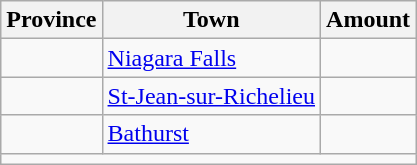<table class="wikitable">
<tr>
<th>Province</th>
<th>Town</th>
<th>Amount</th>
</tr>
<tr>
<td></td>
<td><a href='#'>Niagara Falls</a></td>
<td></td>
</tr>
<tr>
<td></td>
<td><a href='#'>St-Jean-sur-Richelieu</a></td>
<td></td>
</tr>
<tr>
<td></td>
<td><a href='#'>Bathurst</a></td>
<td></td>
</tr>
<tr>
<td colspan="3"></td>
</tr>
</table>
